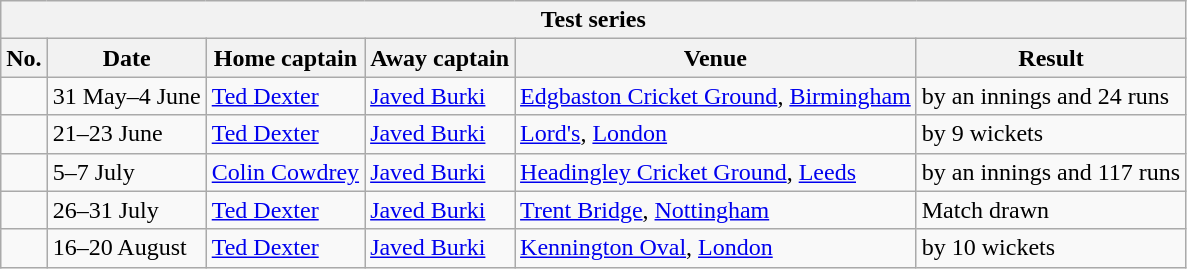<table class="wikitable">
<tr>
<th colspan="9">Test series</th>
</tr>
<tr>
<th>No.</th>
<th>Date</th>
<th>Home captain</th>
<th>Away captain</th>
<th>Venue</th>
<th>Result</th>
</tr>
<tr>
<td></td>
<td>31 May–4 June</td>
<td><a href='#'>Ted Dexter</a></td>
<td><a href='#'>Javed Burki</a></td>
<td><a href='#'>Edgbaston Cricket Ground</a>, <a href='#'>Birmingham</a></td>
<td> by an innings and 24 runs</td>
</tr>
<tr>
<td></td>
<td>21–23 June</td>
<td><a href='#'>Ted Dexter</a></td>
<td><a href='#'>Javed Burki</a></td>
<td><a href='#'>Lord's</a>, <a href='#'>London</a></td>
<td> by 9 wickets</td>
</tr>
<tr>
<td></td>
<td>5–7 July</td>
<td><a href='#'>Colin Cowdrey</a></td>
<td><a href='#'>Javed Burki</a></td>
<td><a href='#'>Headingley Cricket Ground</a>, <a href='#'>Leeds</a></td>
<td> by an innings and 117 runs</td>
</tr>
<tr>
<td></td>
<td>26–31 July</td>
<td><a href='#'>Ted Dexter</a></td>
<td><a href='#'>Javed Burki</a></td>
<td><a href='#'>Trent Bridge</a>, <a href='#'>Nottingham</a></td>
<td>Match drawn</td>
</tr>
<tr>
<td></td>
<td>16–20 August</td>
<td><a href='#'>Ted Dexter</a></td>
<td><a href='#'>Javed Burki</a></td>
<td><a href='#'>Kennington Oval</a>, <a href='#'>London</a></td>
<td> by 10 wickets</td>
</tr>
</table>
